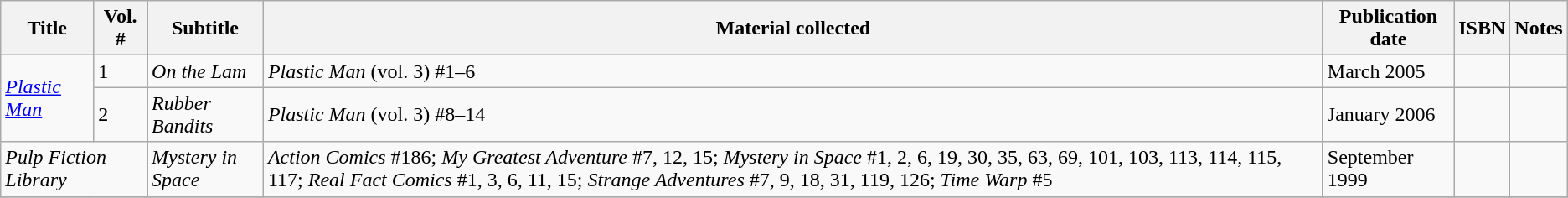<table class="wikitable">
<tr>
<th>Title</th>
<th>Vol. #</th>
<th>Subtitle</th>
<th>Material collected</th>
<th>Publication date</th>
<th>ISBN</th>
<th>Notes</th>
</tr>
<tr>
<td rowspan="2"><em><a href='#'>Plastic Man</a></em></td>
<td>1</td>
<td><em>On the Lam</em></td>
<td><em>Plastic Man</em> (vol. 3) #1–6</td>
<td>March 2005</td>
<td></td>
<td></td>
</tr>
<tr>
<td>2</td>
<td><em>Rubber Bandits</em></td>
<td><em>Plastic Man</em> (vol. 3) #8–14</td>
<td>January 2006</td>
<td></td>
<td></td>
</tr>
<tr>
<td colspan="2"><em>Pulp Fiction Library</em></td>
<td><em>Mystery in Space</em></td>
<td><em>Action Comics</em> #186; <em>My Greatest Adventure</em> #7, 12, 15; <em>Mystery in Space</em> #1, 2, 6, 19, 30, 35, 63, 69, 101, 103, 113, 114, 115, 117; <em>Real Fact Comics</em> #1, 3, 6, 11, 15; <em>Strange Adventures</em> #7, 9, 18, 31, 119, 126; <em>Time Warp</em> #5</td>
<td>September 1999</td>
<td></td>
<td></td>
</tr>
<tr>
</tr>
</table>
